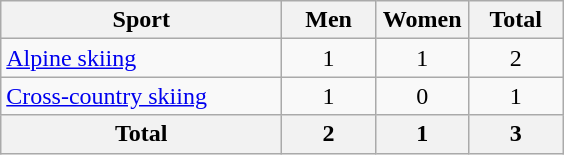<table class="wikitable sortable" style="text-align:center">
<tr>
<th width=180>Sport</th>
<th width=55>Men</th>
<th width=55>Women</th>
<th width=55>Total</th>
</tr>
<tr>
<td align=left><a href='#'>Alpine skiing</a></td>
<td>1</td>
<td>1</td>
<td>2</td>
</tr>
<tr>
<td align=left><a href='#'>Cross-country skiing</a></td>
<td>1</td>
<td>0</td>
<td>1</td>
</tr>
<tr>
<th>Total</th>
<th>2</th>
<th>1</th>
<th>3</th>
</tr>
</table>
